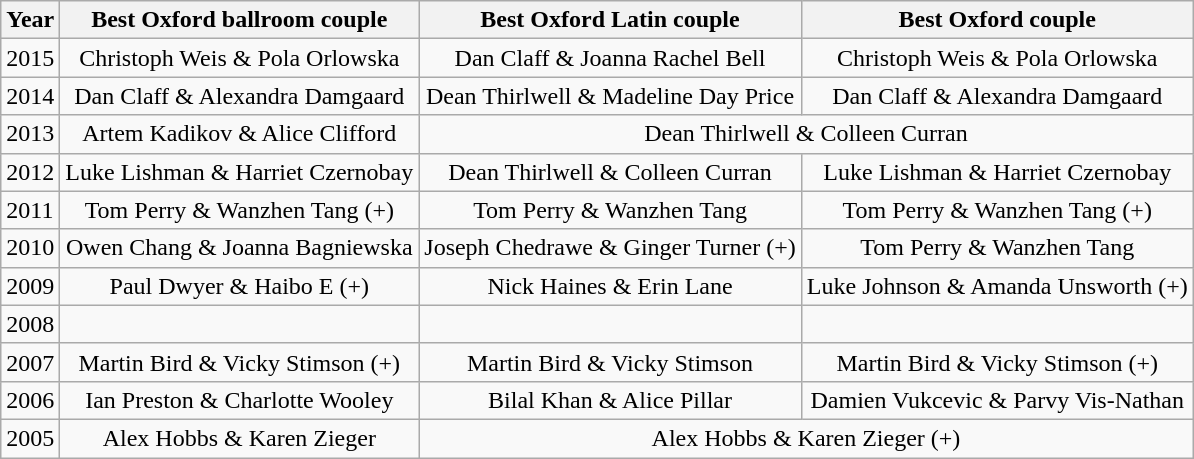<table class="wikitable">
<tr>
<th>Year</th>
<th>Best Oxford ballroom couple</th>
<th>Best Oxford Latin couple</th>
<th>Best Oxford couple</th>
</tr>
<tr>
<td>2015</td>
<td style="text-align:center;">Christoph Weis & Pola Orlowska</td>
<td style="text-align:center;">Dan Claff & Joanna Rachel Bell</td>
<td style="text-align:center;">Christoph Weis & Pola Orlowska</td>
</tr>
<tr>
<td>2014</td>
<td style="text-align:center;">Dan Claff & Alexandra Damgaard</td>
<td style="text-align:center;">Dean Thirlwell & Madeline Day Price</td>
<td style="text-align:center;">Dan Claff & Alexandra Damgaard</td>
</tr>
<tr>
<td>2013</td>
<td style="text-align:center;">Artem Kadikov & Alice Clifford</td>
<td style="text-align:center;"colspan=2>Dean Thirlwell & Colleen Curran</td>
</tr>
<tr>
<td>2012</td>
<td style="text-align:center;">Luke Lishman & Harriet Czernobay</td>
<td style="text-align:center;">Dean Thirlwell & Colleen Curran</td>
<td style="text-align:center;">Luke Lishman & Harriet Czernobay</td>
</tr>
<tr>
<td>2011</td>
<td style="text-align:center;">Tom Perry & Wanzhen Tang (+)</td>
<td style="text-align:center;">Tom Perry & Wanzhen Tang</td>
<td style="text-align:center;">Tom Perry & Wanzhen Tang (+)</td>
</tr>
<tr>
<td>2010</td>
<td style="text-align:center;">Owen Chang & Joanna Bagniewska</td>
<td style="text-align:center;">Joseph Chedrawe & Ginger Turner (+)</td>
<td style="text-align:center;">Tom Perry & Wanzhen Tang</td>
</tr>
<tr>
<td>2009</td>
<td style="text-align:center;">Paul Dwyer & Haibo E (+)</td>
<td style="text-align:center;">Nick Haines & Erin Lane</td>
<td style="text-align:center;">Luke Johnson & Amanda Unsworth (+)</td>
</tr>
<tr>
<td>2008</td>
<td></td>
<td></td>
<td></td>
</tr>
<tr>
<td>2007</td>
<td style="text-align:center;">Martin Bird & Vicky Stimson (+)</td>
<td style="text-align:center;">Martin Bird & Vicky Stimson</td>
<td style="text-align:center;">Martin Bird & Vicky Stimson (+)</td>
</tr>
<tr>
<td>2006</td>
<td style="text-align:center;">Ian Preston & Charlotte Wooley</td>
<td style="text-align:center;">Bilal Khan & Alice Pillar</td>
<td style="text-align:center;">Damien Vukcevic & Parvy Vis-Nathan</td>
</tr>
<tr>
<td>2005</td>
<td style="text-align:center;">Alex Hobbs & Karen Zieger</td>
<td style="text-align:center;"colspan=2>Alex Hobbs & Karen Zieger (+)</td>
</tr>
</table>
